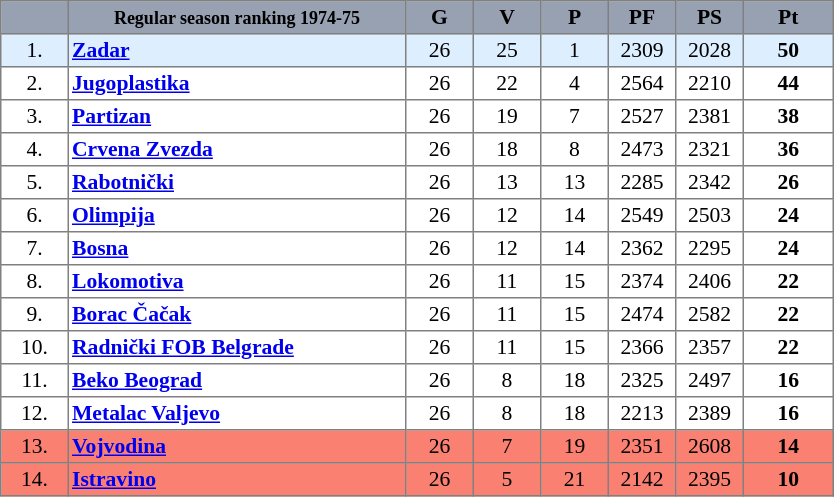<table align=center style="font-size: 90%; border-collapse:collapse" border=1 cellspacing=0 cellpadding=2>
<tr align=center bgcolor=#98A1B2>
<th width=40></th>
<th width=220><span><small>Regular season ranking 1974-75</small></span></th>
<th width="40"><span>G</span></th>
<th width="40"><span>V</span></th>
<th width="40"><span>P</span></th>
<th width="40"><span>PF</span></th>
<th width="40"><span>PS</span></th>
<th width="55"><span>Pt</span></th>
</tr>
<tr align=center style="background:#DDEEFF">
<td>1.</td>
<td style="text-align:left;"><strong><a href='#'>Zadar</a></strong></td>
<td>26</td>
<td>25</td>
<td>1</td>
<td>2309</td>
<td>2028</td>
<td><strong>50</strong></td>
</tr>
<tr align=center>
<td>2.</td>
<td style="text-align:left;"><strong><a href='#'>Jugoplastika</a></strong></td>
<td>26</td>
<td>22</td>
<td>4</td>
<td>2564</td>
<td>2210</td>
<td><strong>44</strong></td>
</tr>
<tr align=center>
<td>3.</td>
<td style="text-align:left;"><strong><a href='#'>Partizan</a></strong></td>
<td>26</td>
<td>19</td>
<td>7</td>
<td>2527</td>
<td>2381</td>
<td><strong>38</strong></td>
</tr>
<tr align=center>
<td>4.</td>
<td style="text-align:left;"><strong><a href='#'>Crvena Zvezda</a></strong></td>
<td>26</td>
<td>18</td>
<td>8</td>
<td>2473</td>
<td>2321</td>
<td><strong>36</strong></td>
</tr>
<tr align=center>
<td>5.</td>
<td style="text-align:left;"><strong><a href='#'>Rabotnički</a></strong></td>
<td>26</td>
<td>13</td>
<td>13</td>
<td>2285</td>
<td>2342</td>
<td><strong>26</strong></td>
</tr>
<tr align=center>
<td>6.</td>
<td style="text-align:left;"><strong><a href='#'>Olimpija</a></strong></td>
<td>26</td>
<td>12</td>
<td>14</td>
<td>2549</td>
<td>2503</td>
<td><strong>24</strong></td>
</tr>
<tr align=center>
<td>7.</td>
<td style="text-align:left;"><strong><a href='#'>Bosna</a></strong></td>
<td>26</td>
<td>12</td>
<td>14</td>
<td>2362</td>
<td>2295</td>
<td><strong>24</strong></td>
</tr>
<tr align=center>
<td>8.</td>
<td style="text-align:left;"><strong><a href='#'>Lokomotiva</a></strong></td>
<td>26</td>
<td>11</td>
<td>15</td>
<td>2374</td>
<td>2406</td>
<td><strong>22</strong></td>
</tr>
<tr align=center>
<td>9.</td>
<td style="text-align:left;"><strong><a href='#'>Borac Čačak</a></strong></td>
<td>26</td>
<td>11</td>
<td>15</td>
<td>2474</td>
<td>2582</td>
<td><strong>22</strong></td>
</tr>
<tr align=center>
<td>10.</td>
<td style="text-align:left;"><strong><a href='#'>Radnički FOB Belgrade</a></strong></td>
<td>26</td>
<td>11</td>
<td>15</td>
<td>2366</td>
<td>2357</td>
<td><strong>22</strong></td>
</tr>
<tr align=center>
<td>11.</td>
<td style="text-align:left;"><strong><a href='#'>Beko Beograd</a></strong></td>
<td>26</td>
<td>8</td>
<td>18</td>
<td>2325</td>
<td>2497</td>
<td><strong>16</strong></td>
</tr>
<tr align=center>
<td>12.</td>
<td style="text-align:left;"><strong><a href='#'>Metalac Valjevo</a></strong></td>
<td>26</td>
<td>8</td>
<td>18</td>
<td>2213</td>
<td>2389</td>
<td><strong>16</strong></td>
</tr>
<tr align=center style="background:#FA8072">
<td>13.</td>
<td style="text-align:left;"><strong><a href='#'>Vojvodina</a></strong></td>
<td>26</td>
<td>7</td>
<td>19</td>
<td>2351</td>
<td>2608</td>
<td><strong>14</strong></td>
</tr>
<tr align=center style="background:#FA8072">
<td>14.</td>
<td style="text-align:left;"><strong><a href='#'>Istravino</a></strong></td>
<td>26</td>
<td>5</td>
<td>21</td>
<td>2142</td>
<td>2395</td>
<td><strong>10</strong></td>
</tr>
</table>
